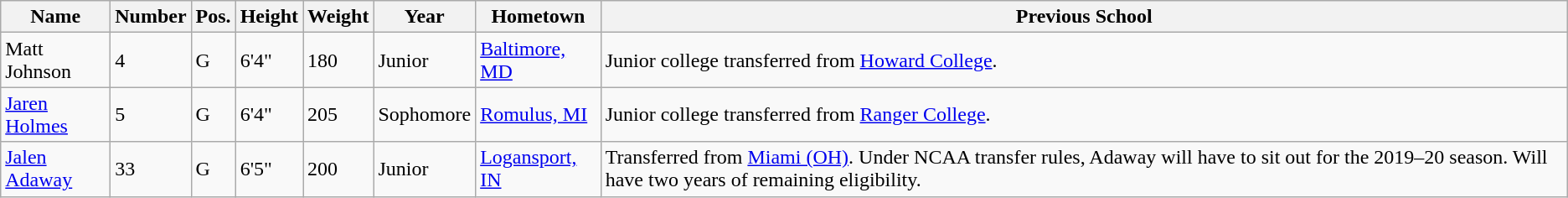<table class="wikitable sortable" border="1"8>
<tr>
<th>Name</th>
<th>Number</th>
<th>Pos.</th>
<th>Height</th>
<th>Weight</th>
<th>Year</th>
<th>Hometown</th>
<th class="unsortable">Previous School</th>
</tr>
<tr>
<td>Matt Johnson</td>
<td>4</td>
<td>G</td>
<td>6'4"</td>
<td>180</td>
<td>Junior</td>
<td><a href='#'>Baltimore, MD</a></td>
<td>Junior college transferred from <a href='#'>Howard College</a>.</td>
</tr>
<tr>
<td><a href='#'>Jaren Holmes</a></td>
<td>5</td>
<td>G</td>
<td>6'4"</td>
<td>205</td>
<td>Sophomore</td>
<td><a href='#'>Romulus, MI</a></td>
<td>Junior college transferred from <a href='#'>Ranger College</a>.</td>
</tr>
<tr>
<td><a href='#'>Jalen Adaway</a></td>
<td>33</td>
<td>G</td>
<td>6'5"</td>
<td>200</td>
<td>Junior</td>
<td><a href='#'>Logansport, IN</a></td>
<td>Transferred from <a href='#'>Miami (OH)</a>. Under NCAA transfer rules, Adaway will have to sit out for the 2019–20 season. Will have two years of remaining eligibility.</td>
</tr>
</table>
